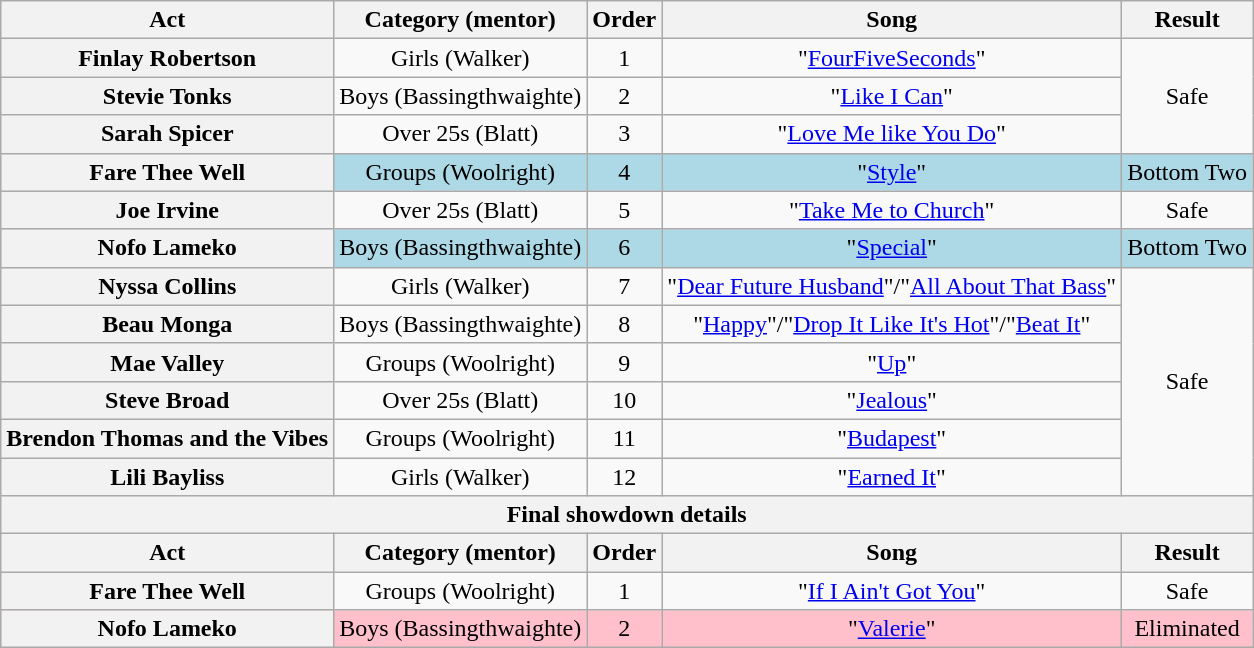<table class="wikitable plainrowheaders" style="text-align:center;">
<tr>
<th scope="col">Act</th>
<th scope="col">Category (mentor)</th>
<th scope="col">Order</th>
<th scope="col">Song</th>
<th scope="col">Result</th>
</tr>
<tr>
<th scope="row">Finlay Robertson</th>
<td>Girls (Walker)</td>
<td>1</td>
<td>"<a href='#'>FourFiveSeconds</a>"</td>
<td rowspan=3>Safe</td>
</tr>
<tr>
<th scope="row">Stevie Tonks</th>
<td>Boys (Bassingthwaighte)</td>
<td>2</td>
<td>"<a href='#'>Like I Can</a>"</td>
</tr>
<tr>
<th scope="row">Sarah Spicer</th>
<td>Over 25s (Blatt)</td>
<td>3</td>
<td>"<a href='#'>Love Me like You Do</a>"</td>
</tr>
<tr style="background:lightblue;">
<th scope="row">Fare Thee Well</th>
<td>Groups (Woolright)</td>
<td>4</td>
<td>"<a href='#'>Style</a>"</td>
<td>Bottom Two</td>
</tr>
<tr>
<th scope="row">Joe Irvine</th>
<td>Over 25s (Blatt)</td>
<td>5</td>
<td>"<a href='#'>Take Me to Church</a>"</td>
<td>Safe</td>
</tr>
<tr style="background:lightblue;">
<th scope="row">Nofo Lameko</th>
<td>Boys (Bassingthwaighte)</td>
<td>6</td>
<td>"<a href='#'>Special</a>"</td>
<td>Bottom Two</td>
</tr>
<tr>
<th scope="row">Nyssa Collins</th>
<td>Girls (Walker)</td>
<td>7</td>
<td>"<a href='#'>Dear Future Husband</a>"/"<a href='#'>All About That Bass</a>"</td>
<td rowspan=6>Safe</td>
</tr>
<tr>
<th scope="row">Beau Monga</th>
<td>Boys (Bassingthwaighte)</td>
<td>8</td>
<td>"<a href='#'>Happy</a>"/"<a href='#'>Drop It Like It's Hot</a>"/"<a href='#'>Beat It</a>"</td>
</tr>
<tr>
<th scope="row">Mae Valley</th>
<td>Groups (Woolright)</td>
<td>9</td>
<td>"<a href='#'>Up</a>"</td>
</tr>
<tr>
<th scope="row">Steve Broad</th>
<td>Over 25s (Blatt)</td>
<td>10</td>
<td>"<a href='#'>Jealous</a>"</td>
</tr>
<tr>
<th scope="row">Brendon Thomas and the Vibes</th>
<td>Groups (Woolright)</td>
<td>11</td>
<td>"<a href='#'>Budapest</a>"</td>
</tr>
<tr>
<th scope="row">Lili Bayliss</th>
<td>Girls (Walker)</td>
<td>12</td>
<td>"<a href='#'>Earned It</a>"</td>
</tr>
<tr>
<th colspan="5">Final showdown details</th>
</tr>
<tr>
<th scope="col">Act</th>
<th scope="col">Category (mentor)</th>
<th scope="col">Order</th>
<th scope="col">Song</th>
<th scope="col">Result</th>
</tr>
<tr>
<th scope="row">Fare Thee Well</th>
<td>Groups (Woolright)</td>
<td>1</td>
<td>"<a href='#'>If I Ain't Got You</a>"</td>
<td>Safe</td>
</tr>
<tr style="background:pink;">
<th scope="row">Nofo Lameko</th>
<td>Boys (Bassingthwaighte)</td>
<td>2</td>
<td>"<a href='#'>Valerie</a>"</td>
<td>Eliminated</td>
</tr>
</table>
